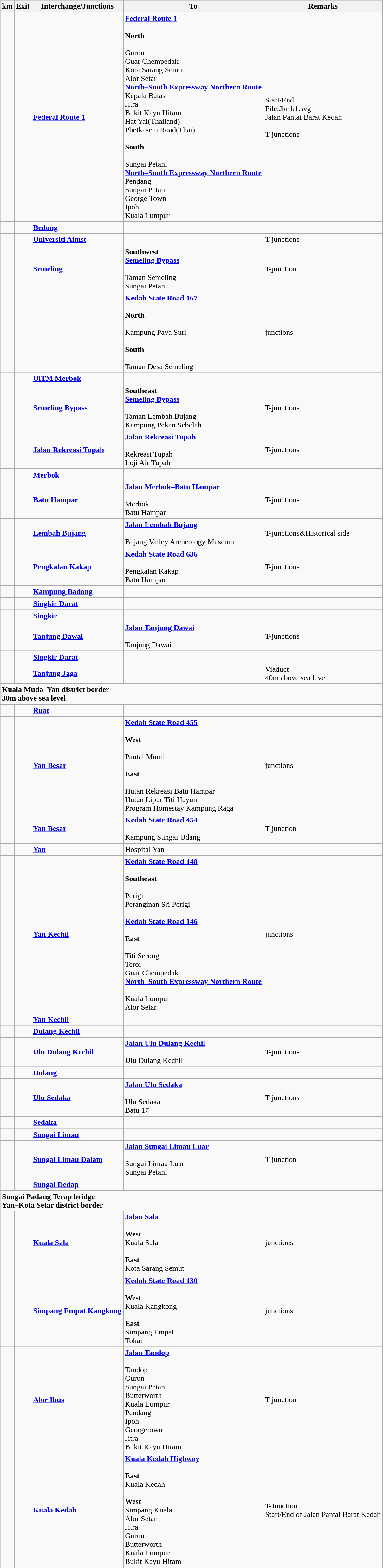<table class="wikitable">
<tr>
<th>km</th>
<th>Exit</th>
<th>Interchange/Junctions</th>
<th>To</th>
<th>Remarks</th>
</tr>
<tr>
<td></td>
<td></td>
<td><strong><a href='#'>Federal Route 1</a></strong></td>
<td> <strong><a href='#'>Federal Route 1</a></strong><br><br><strong>North</strong><br><br> Gurun<br> Guar Chempedak<br> Kota Sarang Semut<br> Alor Setar<br> <strong><a href='#'>North–South Expressway Northern Route</a></strong><br> Kepala Batas<br> Jitra<br> Bukit Kayu Hitam<br> Hat Yai(Thailand)<br>Phetkasem Road(Thai)<br><br><strong>South</strong><br><br>Sungai Petani<br>  <strong><a href='#'>North–South Expressway Northern Route</a></strong><br>Pendang<br>Sungai Petani<br>George Town<br> Ipoh<br>  Kuala Lumpur</td>
<td>Start/End<br>File:Jkr-k1.svg<br>Jalan Pantai Barat Kedah<br><br>T-junctions</td>
</tr>
<tr>
<td></td>
<td></td>
<td><strong><a href='#'>Bedong</a></strong></td>
<td></td>
<td></td>
</tr>
<tr>
<td></td>
<td></td>
<td><strong><a href='#'>Universiti Aimst</a></strong></td>
<td></td>
<td>T-junctions</td>
</tr>
<tr>
<td></td>
<td></td>
<td><strong><a href='#'>Semeling</a></strong></td>
<td><strong>Southwest</strong><br> <strong><a href='#'>Semeling Bypass</a></strong><br><br> Taman Semeling<br>Sungai Petani</td>
<td>T-junction</td>
</tr>
<tr>
<td></td>
<td></td>
<td></td>
<td><strong><a href='#'>Kedah State Road  167</a></strong><br><br><strong>North</strong><br><br>Kampung Paya Suri<br><br><strong>South</strong><br><br>Taman Desa Semeling</td>
<td>junctions</td>
</tr>
<tr>
<td></td>
<td></td>
<td><strong><a href='#'>UiTM Merbok</a></strong></td>
<td></td>
<td></td>
</tr>
<tr>
<td></td>
<td></td>
<td><strong><a href='#'>Semeling Bypass</a></strong></td>
<td><strong>Southeast</strong><br> <strong><a href='#'>Semeling Bypass</a></strong><br><br> Taman Lembah Bujang<br>Kampung Pekan Sebelah</td>
<td>T-junctions</td>
</tr>
<tr>
<td></td>
<td></td>
<td><strong><a href='#'>Jalan Rekreasi Tupah</a></strong></td>
<td> <strong><a href='#'>Jalan Rekreasi Tupah</a></strong><br><br> Rekreasi Tupah    <br>Loji Air Tupah</td>
<td>T-junctions</td>
</tr>
<tr>
<td></td>
<td></td>
<td><strong><a href='#'>Merbok</a></strong></td>
<td></td>
<td></td>
</tr>
<tr>
<td></td>
<td></td>
<td><strong><a href='#'>Batu Hampar</a></strong></td>
<td> <strong><a href='#'>Jalan Merbok–Batu Hampar</a></strong><br><br> Merbok<br>Batu Hampar</td>
<td>T-junctions</td>
</tr>
<tr>
<td></td>
<td></td>
<td><strong><a href='#'>Lembah Bujang</a></strong></td>
<td> <strong><a href='#'>Jalan Lembah Bujang</a></strong><br><br> Bujang Valley Archeology Museum</td>
<td>T-junctions&Historical side</td>
</tr>
<tr>
<td></td>
<td></td>
<td><strong><a href='#'>Pengkalan Kakap</a></strong></td>
<td> <strong><a href='#'>Kedah State Road 636</a></strong><br><br> Pengkalan Kakap<br>Batu Hampar</td>
<td>T-junctions</td>
</tr>
<tr>
<td></td>
<td></td>
<td><strong><a href='#'>Kampung Badong</a></strong></td>
<td></td>
<td></td>
</tr>
<tr>
<td></td>
<td></td>
<td><strong><a href='#'>Singkir Darat</a></strong></td>
<td></td>
<td></td>
</tr>
<tr>
<td></td>
<td></td>
<td><strong><a href='#'>Singkir</a></strong></td>
<td></td>
<td></td>
</tr>
<tr>
<td></td>
<td></td>
<td><strong><a href='#'>Tanjung Dawai</a></strong></td>
<td> <strong><a href='#'>Jalan Tanjung Dawai</a></strong><br><br> Tanjung Dawai         </td>
<td>T-junctions</td>
</tr>
<tr>
<td></td>
<td></td>
<td><strong><a href='#'>Singkir Darat</a></strong></td>
<td></td>
<td></td>
</tr>
<tr>
<td></td>
<td></td>
<td><strong><a href='#'>Tanjung Jaga</a></strong></td>
<td></td>
<td>Viaduct<br>40m above sea level</td>
</tr>
<tr>
<td style="width:600px" colspan="6" style="text-align:center; background:blue;"><strong><span>Kuala Muda–Yan district border<br>30m above sea level</span></strong></td>
</tr>
<tr>
<td></td>
<td></td>
<td><strong><a href='#'>Ruat</a></strong></td>
<td></td>
<td></td>
</tr>
<tr>
<td></td>
<td></td>
<td><strong><a href='#'>Yan Besar</a></strong></td>
<td> <strong><a href='#'>Kedah State Road 455</a></strong><br><br><strong>West</strong> <br><br> Pantai Murni   <br><br><strong>East</strong><br><br>Hutan Rekreasi Batu Hampar<br>Hutan Lipur Titi Hayun    <br>Program Homestay Kampung Raga</td>
<td>junctions</td>
</tr>
<tr>
<td></td>
<td></td>
<td><strong><a href='#'>Yan Besar</a></strong></td>
<td><strong><a href='#'>Kedah State Road 454</a></strong><br><br> Kampung Sungai Udang</td>
<td>T-junction</td>
</tr>
<tr>
<td></td>
<td></td>
<td><strong><a href='#'>Yan</a></strong></td>
<td> Hospital Yan</td>
<td></td>
</tr>
<tr>
<td></td>
<td></td>
<td><strong><a href='#'>Yan Kechil</a></strong></td>
<td> <strong><a href='#'>Kedah State Road 148</a></strong><br><br><strong>Southeast</strong><br><br> Perigi<br>Peranginan Sri Perigi      <br><br> <strong><a href='#'>Kedah State Road 146</a></strong><br><br><strong>East</strong><br><br> Titi Serong<br>Teroi<br> Guar Chempedak <br>   <strong><a href='#'>North–South Expressway Northern Route</a></strong><br><br>Kuala Lumpur <br>Alor Setar</td>
<td>junctions</td>
</tr>
<tr>
<td></td>
<td></td>
<td><strong><a href='#'>Yan Kechil</a></strong></td>
<td></td>
<td></td>
</tr>
<tr>
<td></td>
<td></td>
<td><strong><a href='#'>Dulang Kechil</a></strong></td>
<td></td>
<td></td>
</tr>
<tr>
<td></td>
<td></td>
<td><strong><a href='#'>Ulu Dulang Kechil</a></strong></td>
<td> <strong><a href='#'>Jalan Ulu Dulang Kechil</a></strong><br><br>Ulu Dulang Kechil</td>
<td>T-junctions</td>
</tr>
<tr>
<td></td>
<td></td>
<td><strong><a href='#'>Dulang</a></strong></td>
<td></td>
<td></td>
</tr>
<tr>
<td></td>
<td></td>
<td><strong><a href='#'>Ulu Sedaka</a></strong></td>
<td> <strong><a href='#'>Jalan Ulu Sedaka</a></strong><br><br> Ulu Sedaka <br>Batu 17</td>
<td>T-junctions</td>
</tr>
<tr>
<td></td>
<td></td>
<td><strong><a href='#'>Sedaka</a></strong></td>
<td></td>
<td></td>
</tr>
<tr>
<td></td>
<td></td>
<td><strong><a href='#'>Sungai Limau</a></strong></td>
<td></td>
<td></td>
</tr>
<tr>
<td></td>
<td></td>
<td><strong><a href='#'>Sungai Limau Dalam</a></strong></td>
<td> <strong><a href='#'>Jalan Sungai Limau Luar</a></strong><br><br>Sungai Limau Luar<br>Sungai Petani</td>
<td>T-junction</td>
</tr>
<tr>
<td></td>
<td></td>
<td><strong><a href='#'>Sungai Dedap</a></strong></td>
<td></td>
<td></td>
</tr>
<tr>
<td style="width:600px" colspan="6" style="text-align:center; background:blue;"><strong><span>Sungai Padang Terap bridge<br>Yan–Kota Setar district border</span></strong></td>
</tr>
<tr>
<td></td>
<td></td>
<td><strong><a href='#'>Kuala Sala</a></strong></td>
<td> <strong><a href='#'>Jalan Sala</a></strong><br><br><strong>West</strong><br>Kuala Sala<br><br><strong>East</strong><br>Kota Sarang Semut</td>
<td>junctions</td>
</tr>
<tr>
<td></td>
<td></td>
<td><strong><a href='#'>Simpang Empat Kangkong</a></strong></td>
<td> <strong><a href='#'>Kedah State Road 130</a></strong><br><br><strong>West</strong><br>Kuala Kangkong<br><br><strong>East</strong><br>Simpang Empat<br>Tokai</td>
<td>junctions</td>
</tr>
<tr>
<td></td>
<td></td>
<td><strong><a href='#'>Alor Ibus</a></strong></td>
<td> <strong><a href='#'>Jalan Tandop</a></strong><br><br>Tandop<br>Gurun<br>Sungai Petani <br>Butterworth<br>Kuala Lumpur<br>Pendang<br>Ipoh<br>Georgetown<br>Jitra<br> Bukit Kayu Hitam</td>
<td>T-junction</td>
</tr>
<tr>
<td></td>
<td></td>
<td><strong><a href='#'>Kuala Kedah</a></strong></td>
<td> <strong><a href='#'>Kuala Kedah Highway</a></strong><br><br><strong>East</strong><br> Kuala Kedah <br><br><strong>West</strong><br> Simpang Kuala<br> Alor Setar<br> Jitra<br> Gurun<br>  Butterworth<br> Kuala Lumpur<br> Bukit Kayu Hitam</td>
<td>T-Junction <br>Start/End of Jalan Pantai Barat Kedah</td>
</tr>
</table>
